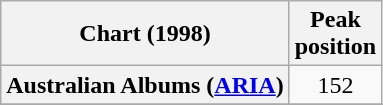<table class="wikitable sortable plainrowheaders" style="text-align:center">
<tr>
<th scope="col">Chart (1998)</th>
<th scope="col">Peak<br>position</th>
</tr>
<tr>
<th scope="row">Australian Albums (<a href='#'>ARIA</a>)</th>
<td>152</td>
</tr>
<tr>
</tr>
<tr>
</tr>
</table>
